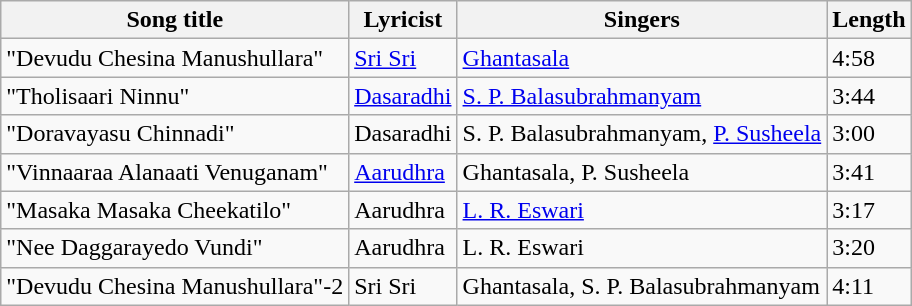<table class="wikitable">
<tr>
<th>Song title</th>
<th>Lyricist</th>
<th>Singers</th>
<th>Length</th>
</tr>
<tr>
<td>"Devudu Chesina Manushullara"</td>
<td><a href='#'>Sri Sri</a></td>
<td><a href='#'>Ghantasala</a></td>
<td>4:58</td>
</tr>
<tr>
<td>"Tholisaari Ninnu"</td>
<td><a href='#'>Dasaradhi</a></td>
<td><a href='#'>S. P. Balasubrahmanyam</a></td>
<td>3:44</td>
</tr>
<tr>
<td>"Doravayasu Chinnadi"</td>
<td>Dasaradhi</td>
<td>S. P. Balasubrahmanyam, <a href='#'>P. Susheela</a></td>
<td>3:00</td>
</tr>
<tr>
<td>"Vinnaaraa Alanaati Venuganam"</td>
<td><a href='#'>Aarudhra</a></td>
<td>Ghantasala, P. Susheela</td>
<td>3:41</td>
</tr>
<tr>
<td>"Masaka Masaka Cheekatilo"</td>
<td>Aarudhra</td>
<td><a href='#'>L. R. Eswari</a></td>
<td>3:17</td>
</tr>
<tr>
<td>"Nee Daggarayedo Vundi"</td>
<td>Aarudhra</td>
<td>L. R. Eswari</td>
<td>3:20</td>
</tr>
<tr>
<td>"Devudu Chesina Manushullara"-2</td>
<td>Sri Sri</td>
<td>Ghantasala, S. P. Balasubrahmanyam</td>
<td>4:11</td>
</tr>
</table>
